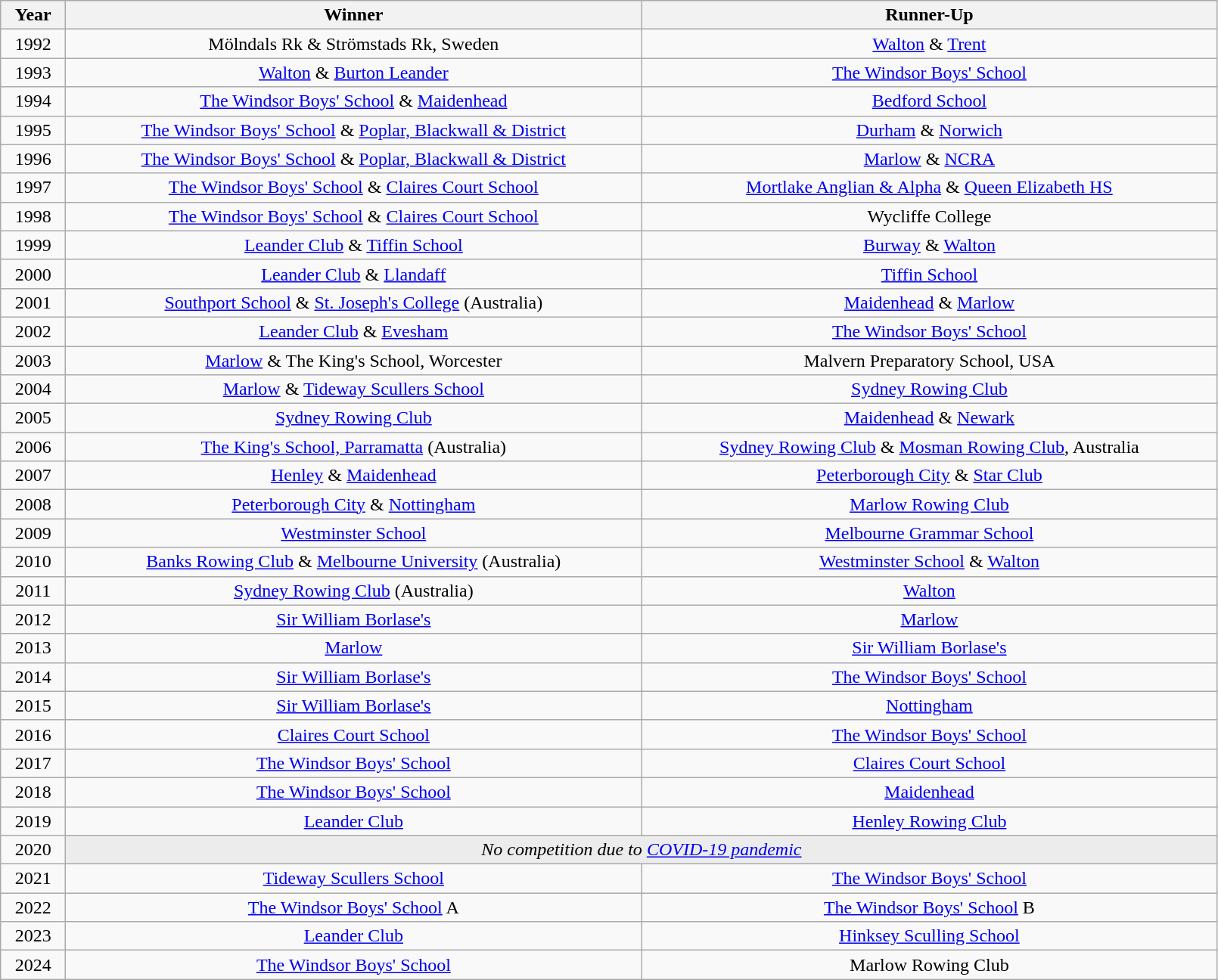<table class="wikitable" style="text-align:center">
<tr>
<th width=50>Year</th>
<th width=500>Winner</th>
<th width=500>Runner-Up</th>
</tr>
<tr>
<td>1992</td>
<td>Mölndals Rk & Strömstads Rk, Sweden</td>
<td><a href='#'>Walton</a> & <a href='#'>Trent</a></td>
</tr>
<tr>
<td>1993</td>
<td><a href='#'>Walton</a> & <a href='#'>Burton Leander</a></td>
<td><a href='#'>The Windsor Boys' School</a></td>
</tr>
<tr>
<td>1994</td>
<td><a href='#'>The Windsor Boys' School</a> & <a href='#'>Maidenhead</a></td>
<td><a href='#'>Bedford School</a></td>
</tr>
<tr>
<td>1995</td>
<td><a href='#'>The Windsor Boys' School</a>  & <a href='#'>Poplar, Blackwall & District</a></td>
<td><a href='#'>Durham</a> & <a href='#'>Norwich</a></td>
</tr>
<tr>
<td>1996</td>
<td><a href='#'>The Windsor Boys' School</a>  & <a href='#'>Poplar, Blackwall & District</a></td>
<td><a href='#'>Marlow</a> & <a href='#'>NCRA</a></td>
</tr>
<tr>
<td>1997</td>
<td><a href='#'>The Windsor Boys' School</a>  & <a href='#'>Claires Court School</a></td>
<td><a href='#'>Mortlake Anglian & Alpha</a> & <a href='#'>Queen Elizabeth HS</a></td>
</tr>
<tr>
<td>1998</td>
<td><a href='#'>The Windsor Boys' School</a>  & <a href='#'>Claires Court School</a></td>
<td>Wycliffe College</td>
</tr>
<tr>
<td>1999</td>
<td><a href='#'>Leander Club</a> & <a href='#'>Tiffin School</a></td>
<td><a href='#'>Burway</a> & <a href='#'>Walton</a></td>
</tr>
<tr>
<td>2000</td>
<td><a href='#'>Leander Club</a> & <a href='#'>Llandaff</a></td>
<td><a href='#'>Tiffin School</a></td>
</tr>
<tr>
<td>2001</td>
<td><a href='#'>Southport School</a> & <a href='#'>St. Joseph's College</a> (Australia)</td>
<td><a href='#'>Maidenhead</a> & <a href='#'>Marlow</a></td>
</tr>
<tr>
<td>2002</td>
<td><a href='#'>Leander Club</a> & <a href='#'>Evesham</a></td>
<td><a href='#'>The Windsor Boys' School</a></td>
</tr>
<tr>
<td>2003</td>
<td><a href='#'>Marlow</a> & The King's School, Worcester</td>
<td>Malvern Preparatory School, USA</td>
</tr>
<tr>
<td>2004</td>
<td><a href='#'>Marlow</a> & <a href='#'>Tideway Scullers School</a></td>
<td><a href='#'>Sydney Rowing Club</a></td>
</tr>
<tr>
<td>2005</td>
<td><a href='#'>Sydney Rowing Club</a></td>
<td><a href='#'>Maidenhead</a> & <a href='#'>Newark</a></td>
</tr>
<tr>
<td>2006</td>
<td><a href='#'>The King's School, Parramatta</a> (Australia)</td>
<td><a href='#'>Sydney Rowing Club</a> & <a href='#'>Mosman Rowing Club</a>, Australia</td>
</tr>
<tr>
<td>2007</td>
<td><a href='#'>Henley</a> & <a href='#'>Maidenhead</a></td>
<td><a href='#'>Peterborough City</a> & <a href='#'>Star Club</a></td>
</tr>
<tr>
<td>2008</td>
<td><a href='#'>Peterborough City</a>  & <a href='#'>Nottingham</a></td>
<td><a href='#'>Marlow Rowing Club</a></td>
</tr>
<tr>
<td>2009</td>
<td><a href='#'>Westminster School</a></td>
<td><a href='#'>Melbourne Grammar School</a></td>
</tr>
<tr>
<td>2010</td>
<td><a href='#'>Banks Rowing Club</a> & <a href='#'>Melbourne University</a> (Australia)</td>
<td><a href='#'>Westminster School</a> & <a href='#'>Walton</a></td>
</tr>
<tr>
<td>2011</td>
<td><a href='#'>Sydney Rowing Club</a> (Australia)</td>
<td><a href='#'>Walton</a></td>
</tr>
<tr>
<td>2012</td>
<td><a href='#'>Sir William Borlase's</a></td>
<td><a href='#'>Marlow</a></td>
</tr>
<tr>
<td>2013</td>
<td><a href='#'>Marlow</a></td>
<td><a href='#'>Sir William Borlase's</a></td>
</tr>
<tr>
<td>2014</td>
<td><a href='#'>Sir William Borlase's</a></td>
<td><a href='#'>The Windsor Boys' School</a></td>
</tr>
<tr>
<td>2015</td>
<td><a href='#'>Sir William Borlase's</a></td>
<td><a href='#'>Nottingham</a></td>
</tr>
<tr>
<td>2016</td>
<td><a href='#'>Claires Court School</a></td>
<td><a href='#'>The Windsor Boys' School</a></td>
</tr>
<tr>
<td>2017</td>
<td><a href='#'>The Windsor Boys' School</a></td>
<td><a href='#'>Claires Court School</a></td>
</tr>
<tr>
<td>2018</td>
<td><a href='#'>The Windsor Boys' School</a></td>
<td><a href='#'>Maidenhead</a></td>
</tr>
<tr>
<td>2019</td>
<td><a href='#'>Leander Club</a></td>
<td><a href='#'>Henley Rowing Club</a></td>
</tr>
<tr>
<td>2020</td>
<td colspan=2 bgcolor="ececec"><em>No competition due to <a href='#'>COVID-19 pandemic</a></em></td>
</tr>
<tr>
<td>2021</td>
<td><a href='#'>Tideway Scullers School</a></td>
<td><a href='#'>The Windsor Boys' School</a></td>
</tr>
<tr>
<td>2022</td>
<td><a href='#'>The Windsor Boys' School</a> A</td>
<td><a href='#'>The Windsor Boys' School</a> B</td>
</tr>
<tr>
<td>2023</td>
<td><a href='#'>Leander Club</a></td>
<td><a href='#'>Hinksey Sculling School</a></td>
</tr>
<tr>
<td>2024</td>
<td><a href='#'>The Windsor Boys' School</a></td>
<td>Marlow Rowing Club</td>
</tr>
</table>
